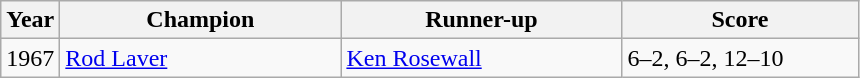<table class="wikitable">
<tr>
<th>Year</th>
<th style="width:180px">Champion</th>
<th style="width:180px">Runner-up</th>
<th style="width:150px">Score</th>
</tr>
<tr>
<td>1967</td>
<td> <a href='#'>Rod Laver</a></td>
<td> <a href='#'>Ken Rosewall</a></td>
<td>6–2, 6–2, 12–10</td>
</tr>
</table>
